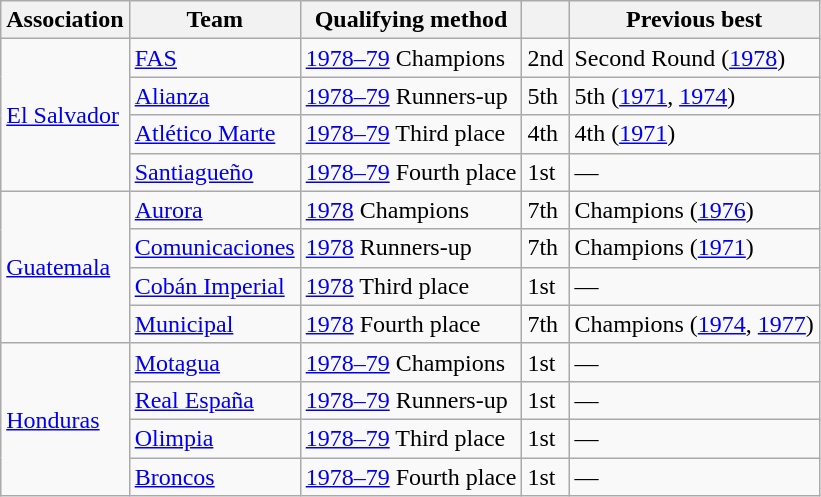<table class="wikitable">
<tr>
<th>Association</th>
<th>Team</th>
<th>Qualifying method</th>
<th></th>
<th>Previous best</th>
</tr>
<tr>
<td rowspan=4> <a href='#'>El Salvador</a></td>
<td><a href='#'>FAS</a></td>
<td><a href='#'>1978–79</a> Champions</td>
<td>2nd</td>
<td>Second Round (<a href='#'>1978</a>)</td>
</tr>
<tr>
<td><a href='#'>Alianza</a></td>
<td><a href='#'>1978–79</a> Runners-up</td>
<td>5th</td>
<td>5th (<a href='#'>1971</a>, <a href='#'>1974</a>)</td>
</tr>
<tr>
<td><a href='#'>Atlético Marte</a></td>
<td><a href='#'>1978–79</a> Third place</td>
<td>4th</td>
<td>4th (<a href='#'>1971</a>)</td>
</tr>
<tr>
<td><a href='#'>Santiagueño</a></td>
<td><a href='#'>1978–79</a> Fourth place</td>
<td>1st</td>
<td>—</td>
</tr>
<tr>
<td rowspan=4> <a href='#'>Guatemala</a></td>
<td><a href='#'>Aurora</a></td>
<td><a href='#'>1978</a> Champions</td>
<td>7th</td>
<td>Champions (<a href='#'>1976</a>)</td>
</tr>
<tr>
<td><a href='#'>Comunicaciones</a></td>
<td><a href='#'>1978</a> Runners-up</td>
<td>7th</td>
<td>Champions (<a href='#'>1971</a>)</td>
</tr>
<tr>
<td><a href='#'>Cobán Imperial</a></td>
<td><a href='#'>1978</a> Third place</td>
<td>1st</td>
<td>—</td>
</tr>
<tr>
<td><a href='#'>Municipal</a></td>
<td><a href='#'>1978</a> Fourth place</td>
<td>7th</td>
<td>Champions (<a href='#'>1974</a>, <a href='#'>1977</a>)</td>
</tr>
<tr>
<td rowspan=4> <a href='#'>Honduras</a></td>
<td><a href='#'>Motagua</a></td>
<td><a href='#'>1978–79</a> Champions</td>
<td>1st</td>
<td>—</td>
</tr>
<tr>
<td><a href='#'>Real España</a></td>
<td><a href='#'>1978–79</a> Runners-up</td>
<td>1st</td>
<td>—</td>
</tr>
<tr>
<td><a href='#'>Olimpia</a></td>
<td><a href='#'>1978–79</a> Third place</td>
<td>1st</td>
<td>—</td>
</tr>
<tr>
<td><a href='#'>Broncos</a></td>
<td><a href='#'>1978–79</a> Fourth place</td>
<td>1st</td>
<td>—</td>
</tr>
</table>
